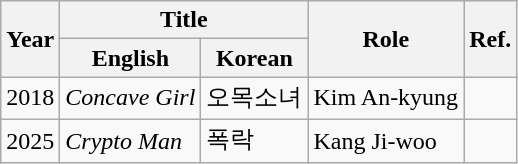<table class="wikitable">
<tr>
<th rowspan="2">Year</th>
<th colspan="2">Title</th>
<th rowspan="2">Role</th>
<th rowspan="2">Ref.</th>
</tr>
<tr>
<th>English</th>
<th>Korean</th>
</tr>
<tr>
<td>2018</td>
<td><em>Concave Girl</em></td>
<td>오목소녀</td>
<td>Kim An-kyung</td>
<td></td>
</tr>
<tr>
<td>2025</td>
<td><em>Crypto Man</em></td>
<td>폭락</td>
<td>Kang Ji-woo</td>
<td></td>
</tr>
</table>
